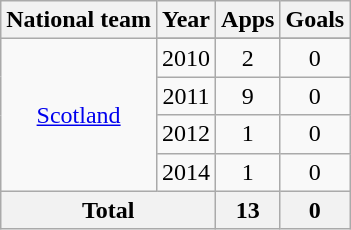<table class="wikitable" style="text-align: center">
<tr>
<th>National team</th>
<th>Year</th>
<th>Apps</th>
<th>Goals</th>
</tr>
<tr>
<td rowspan=5><a href='#'>Scotland</a></td>
</tr>
<tr>
<td>2010</td>
<td>2</td>
<td>0</td>
</tr>
<tr>
<td>2011</td>
<td>9</td>
<td>0</td>
</tr>
<tr>
<td>2012</td>
<td>1</td>
<td>0</td>
</tr>
<tr>
<td>2014</td>
<td>1</td>
<td>0</td>
</tr>
<tr>
<th colspan=2>Total</th>
<th>13</th>
<th>0</th>
</tr>
</table>
